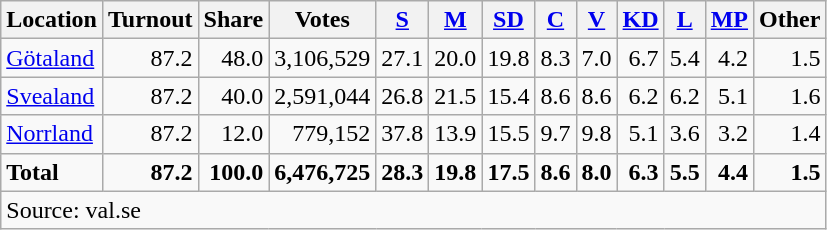<table class="wikitable sortable" style=text-align:right>
<tr>
<th>Location</th>
<th>Turnout</th>
<th>Share</th>
<th>Votes</th>
<th><a href='#'>S</a></th>
<th><a href='#'>M</a></th>
<th><a href='#'>SD</a></th>
<th><a href='#'>C</a></th>
<th><a href='#'>V</a></th>
<th><a href='#'>KD</a></th>
<th><a href='#'>L</a></th>
<th><a href='#'>MP</a></th>
<th>Other</th>
</tr>
<tr>
<td align=left><a href='#'>Götaland</a></td>
<td>87.2</td>
<td>48.0</td>
<td>3,106,529</td>
<td>27.1</td>
<td>20.0</td>
<td>19.8</td>
<td>8.3</td>
<td>7.0</td>
<td>6.7</td>
<td>5.4</td>
<td>4.2</td>
<td>1.5</td>
</tr>
<tr>
<td align=left><a href='#'>Svealand</a></td>
<td>87.2</td>
<td>40.0</td>
<td>2,591,044</td>
<td>26.8</td>
<td>21.5</td>
<td>15.4</td>
<td>8.6</td>
<td>8.6</td>
<td>6.2</td>
<td>6.2</td>
<td>5.1</td>
<td>1.6</td>
</tr>
<tr>
<td align=left><a href='#'>Norrland</a></td>
<td>87.2</td>
<td>12.0</td>
<td>779,152</td>
<td>37.8</td>
<td>13.9</td>
<td>15.5</td>
<td>9.7</td>
<td>9.8</td>
<td>5.1</td>
<td>3.6</td>
<td>3.2</td>
<td>1.4</td>
</tr>
<tr>
<td align=left><strong>Total</strong></td>
<td><strong>87.2</strong></td>
<td><strong>100.0</strong></td>
<td><strong>6,476,725</strong></td>
<td><strong>28.3</strong></td>
<td><strong>19.8</strong></td>
<td><strong>17.5</strong></td>
<td><strong>8.6</strong></td>
<td><strong>8.0</strong></td>
<td><strong>6.3</strong></td>
<td><strong>5.5</strong></td>
<td><strong>4.4</strong></td>
<td><strong>1.5</strong></td>
</tr>
<tr>
<td align=left colspan=13>Source: val.se </td>
</tr>
</table>
